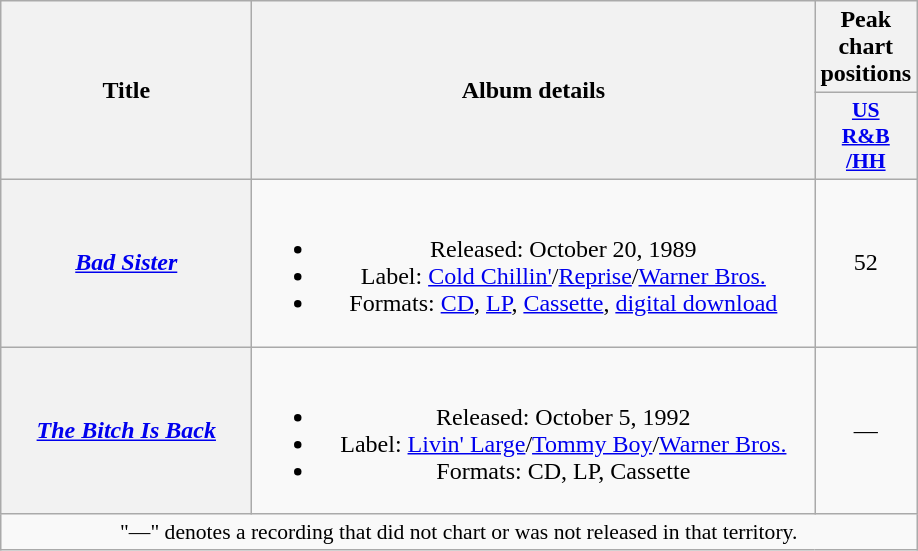<table class="wikitable plainrowheaders" style="text-align:center;" border="1">
<tr>
<th scope="col" rowspan="2" style="width:10em;">Title</th>
<th scope="col" rowspan="2" style="width:23em;">Album details</th>
<th scope="col" colspan="1">Peak chart positions</th>
</tr>
<tr>
<th scope="col" style="width:3em;font-size:90%;"><a href='#'>US<br>R&B<br>/HH</a><br></th>
</tr>
<tr>
<th scope="row"><em><a href='#'>Bad Sister</a></em></th>
<td><br><ul><li>Released: October 20, 1989</li><li>Label: <a href='#'>Cold Chillin'</a>/<a href='#'>Reprise</a>/<a href='#'>Warner Bros.</a></li><li>Formats: <a href='#'>CD</a>, <a href='#'>LP</a>, <a href='#'>Cassette</a>, <a href='#'>digital download</a></li></ul></td>
<td>52</td>
</tr>
<tr>
<th scope="row"><em><a href='#'>The Bitch Is Back</a></em></th>
<td><br><ul><li>Released: October 5, 1992</li><li>Label: <a href='#'>Livin' Large</a>/<a href='#'>Tommy Boy</a>/<a href='#'>Warner Bros.</a></li><li>Formats: CD, LP, Cassette</li></ul></td>
<td>—</td>
</tr>
<tr>
<td colspan="3" style="font-size:90%">"—" denotes a recording that did not chart or was not released in that territory.</td>
</tr>
</table>
